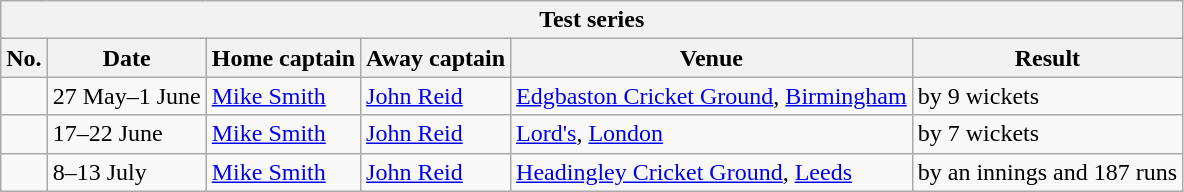<table class="wikitable">
<tr>
<th colspan="9">Test series</th>
</tr>
<tr>
<th>No.</th>
<th>Date</th>
<th>Home captain</th>
<th>Away captain</th>
<th>Venue</th>
<th>Result</th>
</tr>
<tr>
<td></td>
<td>27 May–1 June</td>
<td><a href='#'>Mike Smith</a></td>
<td><a href='#'>John Reid</a></td>
<td><a href='#'>Edgbaston Cricket Ground</a>, <a href='#'>Birmingham</a></td>
<td> by 9 wickets</td>
</tr>
<tr>
<td></td>
<td>17–22 June</td>
<td><a href='#'>Mike Smith</a></td>
<td><a href='#'>John Reid</a></td>
<td><a href='#'>Lord's</a>, <a href='#'>London</a></td>
<td> by 7 wickets</td>
</tr>
<tr>
<td></td>
<td>8–13 July</td>
<td><a href='#'>Mike Smith</a></td>
<td><a href='#'>John Reid</a></td>
<td><a href='#'>Headingley Cricket Ground</a>, <a href='#'>Leeds</a></td>
<td> by an innings and 187 runs</td>
</tr>
</table>
